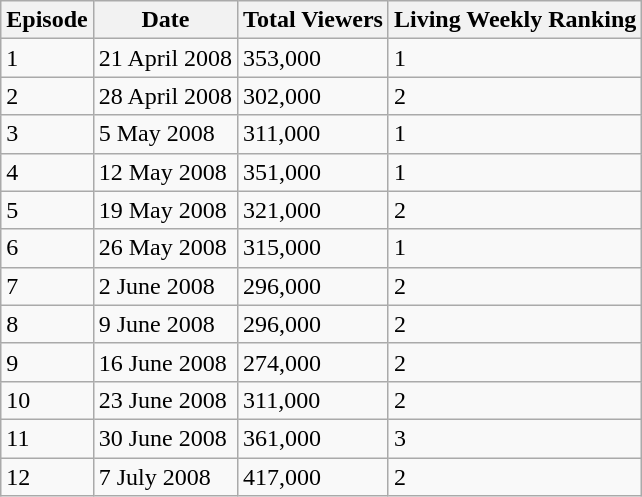<table class="wikitable" border="1">
<tr>
<th>Episode</th>
<th>Date</th>
<th>Total Viewers</th>
<th>Living Weekly Ranking</th>
</tr>
<tr>
<td>1</td>
<td>21 April 2008</td>
<td>353,000</td>
<td>1</td>
</tr>
<tr>
<td>2</td>
<td>28 April 2008</td>
<td>302,000</td>
<td>2</td>
</tr>
<tr>
<td>3</td>
<td>5 May 2008</td>
<td>311,000</td>
<td>1</td>
</tr>
<tr>
<td>4</td>
<td>12 May 2008</td>
<td>351,000</td>
<td>1</td>
</tr>
<tr>
<td>5</td>
<td>19 May 2008</td>
<td>321,000</td>
<td>2</td>
</tr>
<tr>
<td>6</td>
<td>26 May 2008</td>
<td>315,000</td>
<td>1</td>
</tr>
<tr>
<td>7</td>
<td>2 June 2008</td>
<td>296,000</td>
<td>2</td>
</tr>
<tr>
<td>8</td>
<td>9 June 2008</td>
<td>296,000</td>
<td>2</td>
</tr>
<tr>
<td>9</td>
<td>16 June 2008</td>
<td>274,000</td>
<td>2</td>
</tr>
<tr>
<td>10</td>
<td>23 June 2008</td>
<td>311,000</td>
<td>2</td>
</tr>
<tr>
<td>11</td>
<td>30 June 2008</td>
<td>361,000</td>
<td>3</td>
</tr>
<tr>
<td>12</td>
<td>7 July 2008</td>
<td>417,000</td>
<td>2</td>
</tr>
</table>
